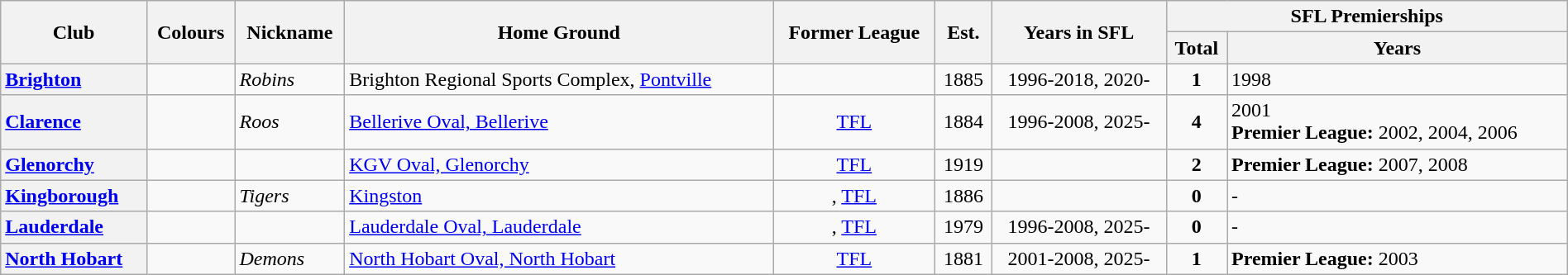<table class="wikitable sortable" style="text-align:center; width:100%">
<tr>
<th rowspan="2">Club</th>
<th rowspan="2">Colours</th>
<th rowspan="2">Nickname</th>
<th rowspan="2">Home Ground</th>
<th rowspan="2">Former League</th>
<th rowspan="2">Est.</th>
<th rowspan="2">Years in SFL</th>
<th colspan="2">SFL Premierships</th>
</tr>
<tr>
<th>Total</th>
<th>Years</th>
</tr>
<tr>
<th style="text-align:left"><a href='#'>Brighton</a></th>
<td></td>
<td align="left"><em>Robins</em></td>
<td align="left">Brighton Regional Sports Complex, <a href='#'>Pontville</a></td>
<td></td>
<td align="center">1885</td>
<td align="center">1996-2018, 2020-</td>
<td align="center"><strong>1</strong></td>
<td align="left">1998</td>
</tr>
<tr>
<th style="text-align:left"><a href='#'>Clarence</a></th>
<td></td>
<td align="left"><em>Roos</em></td>
<td align="left"><a href='#'>Bellerive Oval, Bellerive</a></td>
<td><a href='#'>TFL</a></td>
<td align="center">1884</td>
<td align="center">1996-2008, 2025-</td>
<td align="center"><strong>4</strong></td>
<td align="left">2001<br><strong>Premier League:</strong> 2002, 2004, 2006</td>
</tr>
<tr>
<th style="text-align:left"><a href='#'>Glenorchy</a></th>
<td></td>
<td align="left"><em></em></td>
<td align="left"><a href='#'>KGV Oval, Glenorchy</a></td>
<td><a href='#'>TFL</a></td>
<td align="center">1919</td>
<td align="center"></td>
<td align="center"><strong>2</strong></td>
<td align="left"><strong>Premier League:</strong> 2007, 2008</td>
</tr>
<tr>
<th style="text-align:left"><a href='#'>Kingborough</a></th>
<td></td>
<td align="left"><em>Tigers</em></td>
<td align="left"> <a href='#'>Kingston</a></td>
<td>, <a href='#'>TFL</a></td>
<td align="center">1886</td>
<td align="center"></td>
<td align="center"><strong>0</strong></td>
<td align="left">-</td>
</tr>
<tr>
<th style="text-align:left"><a href='#'>Lauderdale</a></th>
<td></td>
<td align="left"><em></em></td>
<td align="left"><a href='#'>Lauderdale Oval, Lauderdale</a></td>
<td>, <a href='#'>TFL</a></td>
<td align="center">1979</td>
<td align="center">1996-2008, 2025-</td>
<td align="center"><strong>0</strong></td>
<td align="left">-</td>
</tr>
<tr>
<th style="text-align:left"><a href='#'>North Hobart</a></th>
<td></td>
<td align="left"><em>Demons</em></td>
<td align="left"><a href='#'>North Hobart Oval, North Hobart</a></td>
<td><a href='#'>TFL</a></td>
<td align="center">1881</td>
<td align="center">2001-2008, 2025-</td>
<td align="center"><strong>1</strong></td>
<td align="left"><strong>Premier League:</strong> 2003</td>
</tr>
</table>
